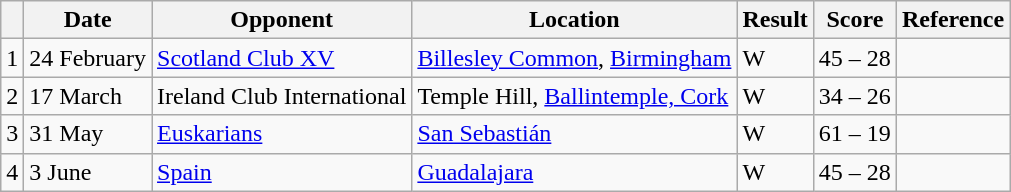<table class="wikitable" style="font-size: 100%;">
<tr>
<th></th>
<th>Date</th>
<th>Opponent</th>
<th>Location</th>
<th>Result</th>
<th>Score</th>
<th>Reference</th>
</tr>
<tr>
<td>1</td>
<td>24 February</td>
<td><a href='#'>Scotland Club XV</a></td>
<td><a href='#'>Billesley Common</a>, <a href='#'>Birmingham</a></td>
<td>W</td>
<td>45 – 28</td>
<td></td>
</tr>
<tr>
<td>2</td>
<td>17 March</td>
<td>Ireland Club International</td>
<td>Temple Hill, <a href='#'>Ballintemple, Cork</a></td>
<td>W</td>
<td>34 – 26</td>
<td></td>
</tr>
<tr>
<td>3</td>
<td>31 May</td>
<td><a href='#'>Euskarians</a></td>
<td><a href='#'>San Sebastián</a></td>
<td>W</td>
<td>61 – 19</td>
<td></td>
</tr>
<tr>
<td>4</td>
<td>3 June</td>
<td><a href='#'>Spain</a></td>
<td><a href='#'>Guadalajara</a></td>
<td>W</td>
<td>45 – 28</td>
<td></td>
</tr>
</table>
